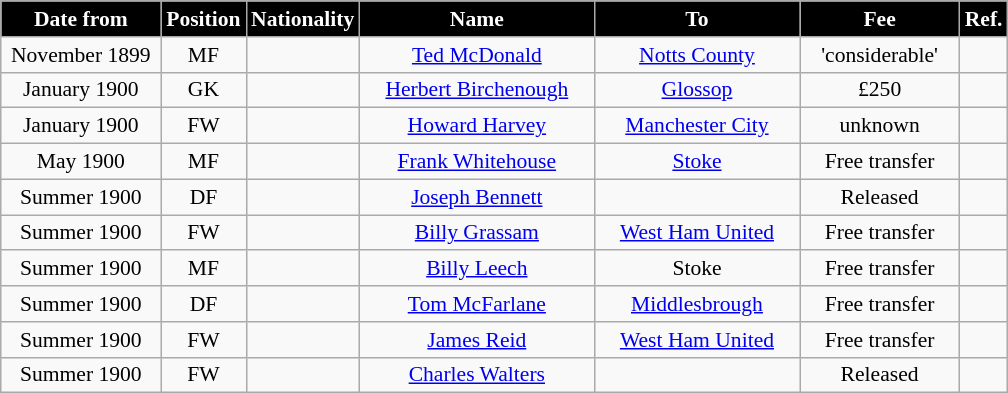<table class="wikitable" style="text-align:center; font-size:90%; ">
<tr>
<th style="background:#000000; color:white; width:100px;">Date from</th>
<th style="background:#000000; color:white; width:50px;">Position</th>
<th style="background:#000000; color:white; width:50px;">Nationality</th>
<th style="background:#000000; color:white; width:150px;">Name</th>
<th style="background:#000000; color:white; width:130px;">To</th>
<th style="background:#000000; color:white; width:100px;">Fee</th>
<th style="background:#000000; color:white; width:25px;">Ref.</th>
</tr>
<tr>
<td>November 1899</td>
<td>MF</td>
<td></td>
<td><a href='#'>Ted McDonald</a></td>
<td><a href='#'>Notts County</a></td>
<td>'considerable'</td>
<td></td>
</tr>
<tr>
<td>January 1900</td>
<td>GK</td>
<td></td>
<td><a href='#'>Herbert Birchenough</a></td>
<td><a href='#'>Glossop</a></td>
<td>£250</td>
<td></td>
</tr>
<tr>
<td>January 1900</td>
<td>FW</td>
<td></td>
<td><a href='#'>Howard Harvey</a></td>
<td><a href='#'>Manchester City</a></td>
<td>unknown</td>
<td></td>
</tr>
<tr>
<td>May 1900</td>
<td>MF</td>
<td></td>
<td><a href='#'>Frank Whitehouse</a></td>
<td><a href='#'>Stoke</a></td>
<td>Free transfer</td>
<td></td>
</tr>
<tr>
<td>Summer 1900</td>
<td>DF</td>
<td></td>
<td><a href='#'>Joseph Bennett</a></td>
<td></td>
<td>Released</td>
<td></td>
</tr>
<tr>
<td>Summer 1900</td>
<td>FW</td>
<td></td>
<td><a href='#'>Billy Grassam</a></td>
<td><a href='#'>West Ham United</a></td>
<td>Free transfer</td>
<td></td>
</tr>
<tr>
<td>Summer 1900</td>
<td>MF</td>
<td></td>
<td><a href='#'>Billy Leech</a></td>
<td>Stoke</td>
<td>Free transfer</td>
<td></td>
</tr>
<tr>
<td>Summer 1900</td>
<td>DF</td>
<td></td>
<td><a href='#'>Tom McFarlane</a></td>
<td><a href='#'>Middlesbrough</a></td>
<td>Free transfer</td>
<td></td>
</tr>
<tr>
<td>Summer 1900</td>
<td>FW</td>
<td></td>
<td><a href='#'>James Reid</a></td>
<td><a href='#'>West Ham United</a></td>
<td>Free transfer</td>
<td></td>
</tr>
<tr>
<td>Summer 1900</td>
<td>FW</td>
<td></td>
<td><a href='#'>Charles Walters</a></td>
<td></td>
<td>Released</td>
<td></td>
</tr>
</table>
